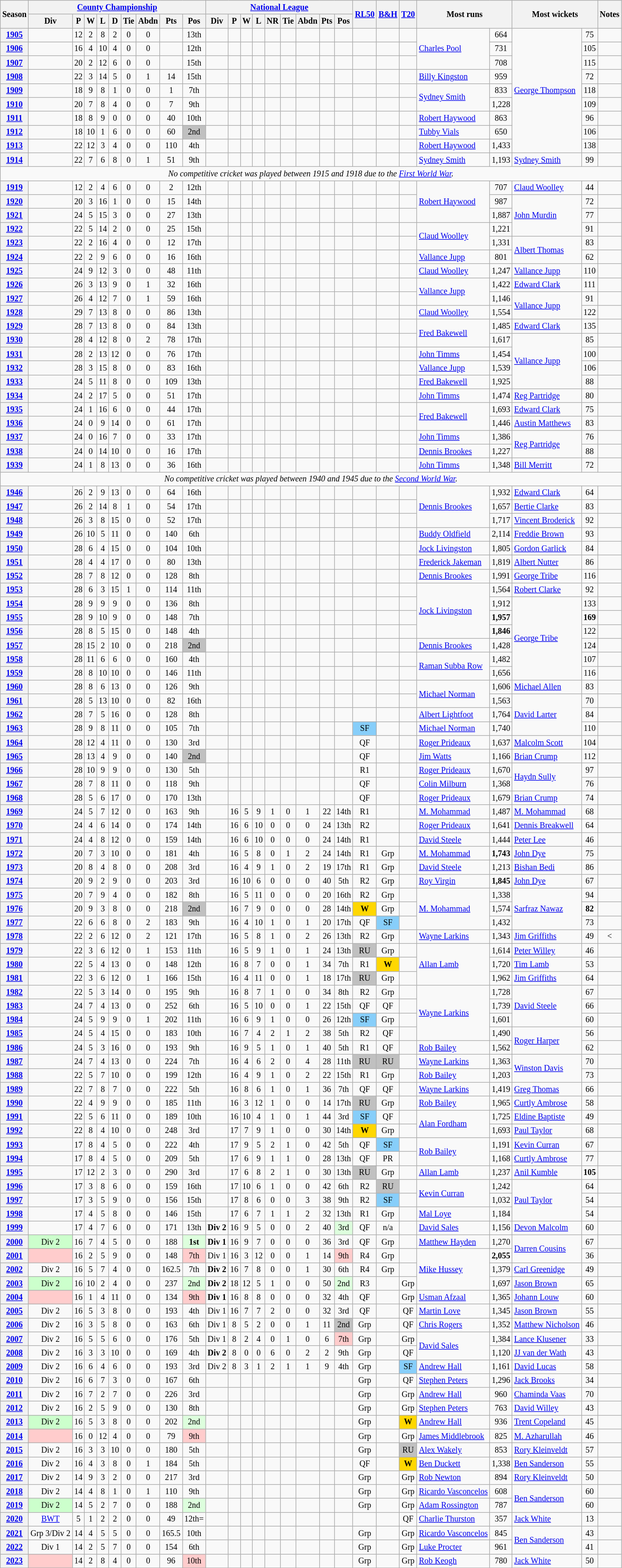<table class="wikitable" style="font-size: 83%; text-align: center">
<tr>
<th rowspan=2>Season</th>
<th colspan=9><a href='#'>County Championship</a></th>
<th colspan=9><a href='#'>National League</a></th>
<th rowspan=2><a href='#'>RL50</a></th>
<th rowspan=2><a href='#'>B&H</a></th>
<th rowspan=2><a href='#'>T20</a></th>
<th rowspan=2 colspan=2>Most runs</th>
<th rowspan=2 colspan=2>Most wickets</th>
<th rowspan=2>Notes</th>
</tr>
<tr>
<th>Div</th>
<th>P</th>
<th>W</th>
<th>L</th>
<th>D</th>
<th>Tie</th>
<th>Abdn</th>
<th>Pts</th>
<th>Pos</th>
<th>Div</th>
<th>P</th>
<th>W</th>
<th>L</th>
<th>NR</th>
<th>Tie</th>
<th>Abdn</th>
<th>Pts</th>
<th>Pos</th>
</tr>
<tr>
<th><a href='#'>1905</a></th>
<td></td>
<td>12</td>
<td>2</td>
<td>8</td>
<td>2</td>
<td>0</td>
<td>0</td>
<td></td>
<td>13th</td>
<td></td>
<td></td>
<td></td>
<td></td>
<td></td>
<td></td>
<td></td>
<td></td>
<td></td>
<td></td>
<td></td>
<td></td>
<td align=left rowspan=3><a href='#'>Charles Pool</a></td>
<td>664</td>
<td align=left rowspan=9><a href='#'>George Thompson</a></td>
<td>75</td>
<td></td>
</tr>
<tr>
<th><a href='#'>1906</a></th>
<td></td>
<td>16</td>
<td>4</td>
<td>10</td>
<td>4</td>
<td>0</td>
<td>0</td>
<td></td>
<td>12th</td>
<td></td>
<td></td>
<td></td>
<td></td>
<td></td>
<td></td>
<td></td>
<td></td>
<td></td>
<td></td>
<td></td>
<td></td>
<td>731</td>
<td>105</td>
<td></td>
</tr>
<tr>
<th><a href='#'>1907</a></th>
<td></td>
<td>20</td>
<td>2</td>
<td>12</td>
<td>6</td>
<td>0</td>
<td>0</td>
<td></td>
<td>15th</td>
<td></td>
<td></td>
<td></td>
<td></td>
<td></td>
<td></td>
<td></td>
<td></td>
<td></td>
<td></td>
<td></td>
<td></td>
<td>708</td>
<td>115</td>
<td></td>
</tr>
<tr>
<th><a href='#'>1908</a></th>
<td></td>
<td>22</td>
<td>3</td>
<td>14</td>
<td>5</td>
<td>0</td>
<td>1</td>
<td>14</td>
<td>15th</td>
<td></td>
<td></td>
<td></td>
<td></td>
<td></td>
<td></td>
<td></td>
<td></td>
<td></td>
<td></td>
<td></td>
<td></td>
<td align=left><a href='#'>Billy Kingston</a></td>
<td>959</td>
<td>72</td>
<td></td>
</tr>
<tr>
<th><a href='#'>1909</a></th>
<td></td>
<td>18</td>
<td>9</td>
<td>8</td>
<td>1</td>
<td>0</td>
<td>0</td>
<td>1</td>
<td>7th</td>
<td></td>
<td></td>
<td></td>
<td></td>
<td></td>
<td></td>
<td></td>
<td></td>
<td></td>
<td></td>
<td></td>
<td></td>
<td align=left rowspan=2><a href='#'>Sydney Smith</a></td>
<td>833</td>
<td>118</td>
<td></td>
</tr>
<tr>
<th><a href='#'>1910</a></th>
<td></td>
<td>20</td>
<td>7</td>
<td>8</td>
<td>4</td>
<td>0</td>
<td>0</td>
<td>7</td>
<td>9th</td>
<td></td>
<td></td>
<td></td>
<td></td>
<td></td>
<td></td>
<td></td>
<td></td>
<td></td>
<td></td>
<td></td>
<td></td>
<td>1,228</td>
<td>109</td>
<td></td>
</tr>
<tr>
<th><a href='#'>1911</a></th>
<td></td>
<td>18</td>
<td>8</td>
<td>9</td>
<td>0</td>
<td>0</td>
<td>0</td>
<td>40</td>
<td>10th</td>
<td></td>
<td></td>
<td></td>
<td></td>
<td></td>
<td></td>
<td></td>
<td></td>
<td></td>
<td></td>
<td></td>
<td></td>
<td align=left><a href='#'>Robert Haywood</a></td>
<td>863</td>
<td>96</td>
<td></td>
</tr>
<tr>
<th><a href='#'>1912</a></th>
<td></td>
<td>18</td>
<td>10</td>
<td>1</td>
<td>6</td>
<td>0</td>
<td>0</td>
<td>60</td>
<td bgcolor=silver>2nd</td>
<td></td>
<td></td>
<td></td>
<td></td>
<td></td>
<td></td>
<td></td>
<td></td>
<td></td>
<td></td>
<td></td>
<td></td>
<td align=left><a href='#'>Tubby Vials</a></td>
<td>650</td>
<td>106</td>
<td></td>
</tr>
<tr>
<th><a href='#'>1913</a></th>
<td></td>
<td>22</td>
<td>12</td>
<td>3</td>
<td>4</td>
<td>0</td>
<td>0</td>
<td>110</td>
<td>4th</td>
<td></td>
<td></td>
<td></td>
<td></td>
<td></td>
<td></td>
<td></td>
<td></td>
<td></td>
<td></td>
<td></td>
<td></td>
<td align=left><a href='#'>Robert Haywood</a></td>
<td>1,433</td>
<td>138</td>
<td></td>
</tr>
<tr>
<th><a href='#'>1914</a></th>
<td></td>
<td>22</td>
<td>7</td>
<td>6</td>
<td>8</td>
<td>0</td>
<td>1</td>
<td>51</td>
<td>9th</td>
<td></td>
<td></td>
<td></td>
<td></td>
<td></td>
<td></td>
<td></td>
<td></td>
<td></td>
<td></td>
<td></td>
<td></td>
<td align=left><a href='#'>Sydney Smith</a></td>
<td>1,193</td>
<td align=left><a href='#'>Sydney Smith</a></td>
<td>99</td>
<td></td>
</tr>
<tr>
<td colspan=27><em>No competitive cricket was played between 1915 and 1918 due to the <a href='#'>First World War</a>.</em></td>
</tr>
<tr>
<th><a href='#'>1919</a></th>
<td></td>
<td>12</td>
<td>2</td>
<td>4</td>
<td>6</td>
<td>0</td>
<td>0</td>
<td>2</td>
<td>12th</td>
<td></td>
<td></td>
<td></td>
<td></td>
<td></td>
<td></td>
<td></td>
<td></td>
<td></td>
<td></td>
<td></td>
<td></td>
<td align=left rowspan=3><a href='#'>Robert Haywood</a></td>
<td>707</td>
<td align=left><a href='#'>Claud Woolley</a></td>
<td>44</td>
<td></td>
</tr>
<tr>
<th><a href='#'>1920</a></th>
<td></td>
<td>20</td>
<td>3</td>
<td>16</td>
<td>1</td>
<td>0</td>
<td>0</td>
<td>15</td>
<td>14th</td>
<td></td>
<td></td>
<td></td>
<td></td>
<td></td>
<td></td>
<td></td>
<td></td>
<td></td>
<td></td>
<td></td>
<td></td>
<td>987</td>
<td align=left rowspan=3><a href='#'>John Murdin</a></td>
<td>72</td>
<td></td>
</tr>
<tr>
<th><a href='#'>1921</a></th>
<td></td>
<td>24</td>
<td>5</td>
<td>15</td>
<td>3</td>
<td>0</td>
<td>0</td>
<td>27</td>
<td>13th</td>
<td></td>
<td></td>
<td></td>
<td></td>
<td></td>
<td></td>
<td></td>
<td></td>
<td></td>
<td></td>
<td></td>
<td></td>
<td>1,887</td>
<td>77</td>
<td></td>
</tr>
<tr>
<th><a href='#'>1922</a></th>
<td></td>
<td>22</td>
<td>5</td>
<td>14</td>
<td>2</td>
<td>0</td>
<td>0</td>
<td>25</td>
<td>15th</td>
<td></td>
<td></td>
<td></td>
<td></td>
<td></td>
<td></td>
<td></td>
<td></td>
<td></td>
<td></td>
<td></td>
<td></td>
<td align=left rowspan=2><a href='#'>Claud Woolley</a></td>
<td>1,221</td>
<td>91</td>
<td></td>
</tr>
<tr>
<th><a href='#'>1923</a></th>
<td></td>
<td>22</td>
<td>2</td>
<td>16</td>
<td>4</td>
<td>0</td>
<td>0</td>
<td>12</td>
<td>17th</td>
<td></td>
<td></td>
<td></td>
<td></td>
<td></td>
<td></td>
<td></td>
<td></td>
<td></td>
<td></td>
<td></td>
<td></td>
<td>1,331</td>
<td align=left rowspan=2><a href='#'>Albert Thomas</a></td>
<td>83</td>
<td></td>
</tr>
<tr>
<th><a href='#'>1924</a></th>
<td></td>
<td>22</td>
<td>2</td>
<td>9</td>
<td>6</td>
<td>0</td>
<td>0</td>
<td>16</td>
<td>16th</td>
<td></td>
<td></td>
<td></td>
<td></td>
<td></td>
<td></td>
<td></td>
<td></td>
<td></td>
<td></td>
<td></td>
<td></td>
<td align=left><a href='#'>Vallance Jupp</a></td>
<td>801</td>
<td>62</td>
<td></td>
</tr>
<tr>
<th><a href='#'>1925</a></th>
<td></td>
<td>24</td>
<td>9</td>
<td>12</td>
<td>3</td>
<td>0</td>
<td>0</td>
<td>48</td>
<td>11th</td>
<td></td>
<td></td>
<td></td>
<td></td>
<td></td>
<td></td>
<td></td>
<td></td>
<td></td>
<td></td>
<td></td>
<td></td>
<td align=left><a href='#'>Claud Woolley</a></td>
<td>1,247</td>
<td align=left><a href='#'>Vallance Jupp</a></td>
<td>110</td>
<td></td>
</tr>
<tr>
<th><a href='#'>1926</a></th>
<td></td>
<td>26</td>
<td>3</td>
<td>13</td>
<td>9</td>
<td>0</td>
<td>1</td>
<td>32</td>
<td>16th</td>
<td></td>
<td></td>
<td></td>
<td></td>
<td></td>
<td></td>
<td></td>
<td></td>
<td></td>
<td></td>
<td></td>
<td></td>
<td align=left rowspan=2><a href='#'>Vallance Jupp</a></td>
<td>1,422</td>
<td align=left><a href='#'>Edward Clark</a></td>
<td>111</td>
<td></td>
</tr>
<tr>
<th><a href='#'>1927</a></th>
<td></td>
<td>26</td>
<td>4</td>
<td>12</td>
<td>7</td>
<td>0</td>
<td>1</td>
<td>59</td>
<td>16th</td>
<td></td>
<td></td>
<td></td>
<td></td>
<td></td>
<td></td>
<td></td>
<td></td>
<td></td>
<td></td>
<td></td>
<td></td>
<td>1,146</td>
<td align=left rowspan=2><a href='#'>Vallance Jupp</a></td>
<td>91</td>
<td></td>
</tr>
<tr>
<th><a href='#'>1928</a></th>
<td></td>
<td>29</td>
<td>7</td>
<td>13</td>
<td>8</td>
<td>0</td>
<td>0</td>
<td>86</td>
<td>13th</td>
<td></td>
<td></td>
<td></td>
<td></td>
<td></td>
<td></td>
<td></td>
<td></td>
<td></td>
<td></td>
<td></td>
<td></td>
<td align=left><a href='#'>Claud Woolley</a></td>
<td>1,554</td>
<td>122</td>
<td></td>
</tr>
<tr>
<th><a href='#'>1929</a></th>
<td></td>
<td>28</td>
<td>7</td>
<td>13</td>
<td>8</td>
<td>0</td>
<td>0</td>
<td>84</td>
<td>13th</td>
<td></td>
<td></td>
<td></td>
<td></td>
<td></td>
<td></td>
<td></td>
<td></td>
<td></td>
<td></td>
<td></td>
<td></td>
<td align=left rowspan=2><a href='#'>Fred Bakewell</a></td>
<td>1,485</td>
<td align=left><a href='#'>Edward Clark</a></td>
<td>135</td>
<td></td>
</tr>
<tr>
<th><a href='#'>1930</a></th>
<td></td>
<td>28</td>
<td>4</td>
<td>12</td>
<td>8</td>
<td>0</td>
<td>2</td>
<td>78</td>
<td>17th</td>
<td></td>
<td></td>
<td></td>
<td></td>
<td></td>
<td></td>
<td></td>
<td></td>
<td></td>
<td></td>
<td></td>
<td></td>
<td>1,617</td>
<td align=left rowspan=4><a href='#'>Vallance Jupp</a></td>
<td>85</td>
<td></td>
</tr>
<tr>
<th><a href='#'>1931</a></th>
<td></td>
<td>28</td>
<td>2</td>
<td>13</td>
<td>12</td>
<td>0</td>
<td>0</td>
<td>76</td>
<td>17th</td>
<td></td>
<td></td>
<td></td>
<td></td>
<td></td>
<td></td>
<td></td>
<td></td>
<td></td>
<td></td>
<td></td>
<td></td>
<td align=left><a href='#'>John Timms</a></td>
<td>1,454</td>
<td>100</td>
<td></td>
</tr>
<tr>
<th><a href='#'>1932</a></th>
<td></td>
<td>28</td>
<td>3</td>
<td>15</td>
<td>8</td>
<td>0</td>
<td>0</td>
<td>83</td>
<td>16th</td>
<td></td>
<td></td>
<td></td>
<td></td>
<td></td>
<td></td>
<td></td>
<td></td>
<td></td>
<td></td>
<td></td>
<td></td>
<td align=left><a href='#'>Vallance Jupp</a></td>
<td>1,539</td>
<td>106</td>
<td></td>
</tr>
<tr>
<th><a href='#'>1933</a></th>
<td></td>
<td>24</td>
<td>5</td>
<td>11</td>
<td>8</td>
<td>0</td>
<td>0</td>
<td>109</td>
<td>13th</td>
<td></td>
<td></td>
<td></td>
<td></td>
<td></td>
<td></td>
<td></td>
<td></td>
<td></td>
<td></td>
<td></td>
<td></td>
<td align=left><a href='#'>Fred Bakewell</a></td>
<td>1,925</td>
<td>88</td>
<td></td>
</tr>
<tr>
<th><a href='#'>1934</a></th>
<td></td>
<td>24</td>
<td>2</td>
<td>17</td>
<td>5</td>
<td>0</td>
<td>0</td>
<td>51</td>
<td>17th</td>
<td></td>
<td></td>
<td></td>
<td></td>
<td></td>
<td></td>
<td></td>
<td></td>
<td></td>
<td></td>
<td></td>
<td></td>
<td align=left><a href='#'>John Timms</a></td>
<td>1,474</td>
<td align=left><a href='#'>Reg Partridge</a></td>
<td>80</td>
<td></td>
</tr>
<tr>
<th><a href='#'>1935</a></th>
<td></td>
<td>24</td>
<td>1</td>
<td>16</td>
<td>6</td>
<td>0</td>
<td>0</td>
<td>44</td>
<td>17th</td>
<td></td>
<td></td>
<td></td>
<td></td>
<td></td>
<td></td>
<td></td>
<td></td>
<td></td>
<td></td>
<td></td>
<td></td>
<td align=left rowspan=2><a href='#'>Fred Bakewell</a></td>
<td>1,693</td>
<td align=left><a href='#'>Edward Clark</a></td>
<td>75</td>
<td></td>
</tr>
<tr>
<th><a href='#'>1936</a></th>
<td></td>
<td>24</td>
<td>0</td>
<td>9</td>
<td>14</td>
<td>0</td>
<td>0</td>
<td>61</td>
<td>17th</td>
<td></td>
<td></td>
<td></td>
<td></td>
<td></td>
<td></td>
<td></td>
<td></td>
<td></td>
<td></td>
<td></td>
<td></td>
<td>1,446</td>
<td align=left><a href='#'>Austin Matthews</a></td>
<td>83</td>
<td></td>
</tr>
<tr>
<th><a href='#'>1937</a></th>
<td></td>
<td>24</td>
<td>0</td>
<td>16</td>
<td>7</td>
<td>0</td>
<td>0</td>
<td>33</td>
<td>17th</td>
<td></td>
<td></td>
<td></td>
<td></td>
<td></td>
<td></td>
<td></td>
<td></td>
<td></td>
<td></td>
<td></td>
<td></td>
<td align=left><a href='#'>John Timms</a></td>
<td>1,386</td>
<td align=left rowspan=2><a href='#'>Reg Partridge</a></td>
<td>76</td>
<td></td>
</tr>
<tr>
<th><a href='#'>1938</a></th>
<td></td>
<td>24</td>
<td>0</td>
<td>14</td>
<td>10</td>
<td>0</td>
<td>0</td>
<td>16</td>
<td>17th</td>
<td></td>
<td></td>
<td></td>
<td></td>
<td></td>
<td></td>
<td></td>
<td></td>
<td></td>
<td></td>
<td></td>
<td></td>
<td align=left><a href='#'>Dennis Brookes</a></td>
<td>1,227</td>
<td>88</td>
<td></td>
</tr>
<tr>
<th><a href='#'>1939</a></th>
<td></td>
<td>24</td>
<td>1</td>
<td>8</td>
<td>13</td>
<td>0</td>
<td>0</td>
<td>36</td>
<td>16th</td>
<td></td>
<td></td>
<td></td>
<td></td>
<td></td>
<td></td>
<td></td>
<td></td>
<td></td>
<td></td>
<td></td>
<td></td>
<td align=left><a href='#'>John Timms</a></td>
<td>1,348</td>
<td align=left><a href='#'>Bill Merritt</a></td>
<td>72</td>
<td></td>
</tr>
<tr>
<td colspan=27><em>No competitive cricket was played between 1940 and 1945 due to the <a href='#'>Second World War</a>.</em></td>
</tr>
<tr>
<th><a href='#'>1946</a></th>
<td></td>
<td>26</td>
<td>2</td>
<td>9</td>
<td>13</td>
<td>0</td>
<td>0</td>
<td>64</td>
<td>16th</td>
<td></td>
<td></td>
<td></td>
<td></td>
<td></td>
<td></td>
<td></td>
<td></td>
<td></td>
<td></td>
<td></td>
<td></td>
<td align=left rowspan=3><a href='#'>Dennis Brookes</a></td>
<td>1,932</td>
<td align=left><a href='#'>Edward Clark</a></td>
<td>64</td>
<td></td>
</tr>
<tr>
<th><a href='#'>1947</a></th>
<td></td>
<td>26</td>
<td>2</td>
<td>14</td>
<td>8</td>
<td>1</td>
<td>0</td>
<td>54</td>
<td>17th</td>
<td></td>
<td></td>
<td></td>
<td></td>
<td></td>
<td></td>
<td></td>
<td></td>
<td></td>
<td></td>
<td></td>
<td></td>
<td>1,657</td>
<td align=left><a href='#'>Bertie Clarke</a></td>
<td>83</td>
<td></td>
</tr>
<tr>
<th><a href='#'>1948</a></th>
<td></td>
<td>26</td>
<td>3</td>
<td>8</td>
<td>15</td>
<td>0</td>
<td>0</td>
<td>52</td>
<td>17th</td>
<td></td>
<td></td>
<td></td>
<td></td>
<td></td>
<td></td>
<td></td>
<td></td>
<td></td>
<td></td>
<td></td>
<td></td>
<td>1,717</td>
<td align=left><a href='#'>Vincent Broderick</a></td>
<td>92</td>
<td></td>
</tr>
<tr>
<th><a href='#'>1949</a></th>
<td></td>
<td>26</td>
<td>10</td>
<td>5</td>
<td>11</td>
<td>0</td>
<td>0</td>
<td>140</td>
<td>6th</td>
<td></td>
<td></td>
<td></td>
<td></td>
<td></td>
<td></td>
<td></td>
<td></td>
<td></td>
<td></td>
<td></td>
<td></td>
<td align=left><a href='#'>Buddy Oldfield</a></td>
<td>2,114</td>
<td align=left><a href='#'>Freddie Brown</a></td>
<td>93</td>
<td></td>
</tr>
<tr>
<th><a href='#'>1950</a></th>
<td></td>
<td>28</td>
<td>6</td>
<td>4</td>
<td>15</td>
<td>0</td>
<td>0</td>
<td>104</td>
<td>10th</td>
<td></td>
<td></td>
<td></td>
<td></td>
<td></td>
<td></td>
<td></td>
<td></td>
<td></td>
<td></td>
<td></td>
<td></td>
<td align=left><a href='#'>Jock Livingston</a></td>
<td>1,805</td>
<td align=left><a href='#'>Gordon Garlick</a></td>
<td>84</td>
<td></td>
</tr>
<tr>
<th><a href='#'>1951</a></th>
<td></td>
<td>28</td>
<td>4</td>
<td>4</td>
<td>17</td>
<td>0</td>
<td>0</td>
<td>80</td>
<td>13th</td>
<td></td>
<td></td>
<td></td>
<td></td>
<td></td>
<td></td>
<td></td>
<td></td>
<td></td>
<td></td>
<td></td>
<td></td>
<td align=left><a href='#'>Frederick Jakeman</a></td>
<td>1,819</td>
<td align=left><a href='#'>Albert Nutter</a></td>
<td>86</td>
<td></td>
</tr>
<tr>
<th><a href='#'>1952</a></th>
<td></td>
<td>28</td>
<td>7</td>
<td>8</td>
<td>12</td>
<td>0</td>
<td>0</td>
<td>128</td>
<td>8th</td>
<td></td>
<td></td>
<td></td>
<td></td>
<td></td>
<td></td>
<td></td>
<td></td>
<td></td>
<td></td>
<td></td>
<td></td>
<td align=left><a href='#'>Dennis Brookes</a></td>
<td>1,991</td>
<td align=left><a href='#'>George Tribe</a></td>
<td>116</td>
<td></td>
</tr>
<tr>
<th><a href='#'>1953</a></th>
<td></td>
<td>28</td>
<td>6</td>
<td>3</td>
<td>15</td>
<td>1</td>
<td>0</td>
<td>114</td>
<td>11th</td>
<td></td>
<td></td>
<td></td>
<td></td>
<td></td>
<td></td>
<td></td>
<td></td>
<td></td>
<td></td>
<td></td>
<td></td>
<td align=left rowspan=4><a href='#'>Jock Livingston</a></td>
<td>1,564</td>
<td align=left><a href='#'>Robert Clarke</a></td>
<td>92</td>
<td></td>
</tr>
<tr>
<th><a href='#'>1954</a></th>
<td></td>
<td>28</td>
<td>9</td>
<td>9</td>
<td>9</td>
<td>0</td>
<td>0</td>
<td>136</td>
<td>8th</td>
<td></td>
<td></td>
<td></td>
<td></td>
<td></td>
<td></td>
<td></td>
<td></td>
<td></td>
<td></td>
<td></td>
<td></td>
<td>1,912</td>
<td align=left rowspan=6><a href='#'>George Tribe</a></td>
<td>133</td>
<td></td>
</tr>
<tr>
<th><a href='#'>1955</a></th>
<td></td>
<td>28</td>
<td>9</td>
<td>10</td>
<td>9</td>
<td>0</td>
<td>0</td>
<td>148</td>
<td>7th</td>
<td></td>
<td></td>
<td></td>
<td></td>
<td></td>
<td></td>
<td></td>
<td></td>
<td></td>
<td></td>
<td></td>
<td></td>
<td><strong>1,957</strong></td>
<td><strong>169</strong></td>
<td></td>
</tr>
<tr>
<th><a href='#'>1956</a></th>
<td></td>
<td>28</td>
<td>8</td>
<td>5</td>
<td>15</td>
<td>0</td>
<td>0</td>
<td>148</td>
<td>4th</td>
<td></td>
<td></td>
<td></td>
<td></td>
<td></td>
<td></td>
<td></td>
<td></td>
<td></td>
<td></td>
<td></td>
<td></td>
<td><strong>1,846</strong></td>
<td>122</td>
<td></td>
</tr>
<tr>
<th><a href='#'>1957</a></th>
<td></td>
<td>28</td>
<td>15</td>
<td>2</td>
<td>10</td>
<td>0</td>
<td>0</td>
<td>218</td>
<td bgcolor=silver>2nd</td>
<td></td>
<td></td>
<td></td>
<td></td>
<td></td>
<td></td>
<td></td>
<td></td>
<td></td>
<td></td>
<td></td>
<td></td>
<td align=left><a href='#'>Dennis Brookes</a></td>
<td>1,428</td>
<td>124</td>
<td></td>
</tr>
<tr>
<th><a href='#'>1958</a></th>
<td></td>
<td>28</td>
<td>11</td>
<td>6</td>
<td>6</td>
<td>0</td>
<td>0</td>
<td>160</td>
<td>4th</td>
<td></td>
<td></td>
<td></td>
<td></td>
<td></td>
<td></td>
<td></td>
<td></td>
<td></td>
<td></td>
<td></td>
<td></td>
<td align=left rowspan=2><a href='#'>Raman Subba Row</a></td>
<td>1,482</td>
<td>107</td>
<td></td>
</tr>
<tr>
<th><a href='#'>1959</a></th>
<td></td>
<td>28</td>
<td>8</td>
<td>10</td>
<td>10</td>
<td>0</td>
<td>0</td>
<td>146</td>
<td>11th</td>
<td></td>
<td></td>
<td></td>
<td></td>
<td></td>
<td></td>
<td></td>
<td></td>
<td></td>
<td></td>
<td></td>
<td></td>
<td>1,656</td>
<td>116</td>
<td></td>
</tr>
<tr>
<th><a href='#'>1960</a></th>
<td></td>
<td>28</td>
<td>8</td>
<td>6</td>
<td>13</td>
<td>0</td>
<td>0</td>
<td>126</td>
<td>9th</td>
<td></td>
<td></td>
<td></td>
<td></td>
<td></td>
<td></td>
<td></td>
<td></td>
<td></td>
<td></td>
<td></td>
<td></td>
<td align=left rowspan=2><a href='#'>Michael Norman</a></td>
<td>1,606</td>
<td align=left><a href='#'>Michael Allen</a></td>
<td>83</td>
<td></td>
</tr>
<tr>
<th><a href='#'>1961</a></th>
<td></td>
<td>28</td>
<td>5</td>
<td>13</td>
<td>10</td>
<td>0</td>
<td>0</td>
<td>82</td>
<td>16th</td>
<td></td>
<td></td>
<td></td>
<td></td>
<td></td>
<td></td>
<td></td>
<td></td>
<td></td>
<td></td>
<td></td>
<td></td>
<td>1,563</td>
<td align=left rowspan=3><a href='#'>David Larter</a></td>
<td>70</td>
<td></td>
</tr>
<tr>
<th><a href='#'>1962</a></th>
<td></td>
<td>28</td>
<td>7</td>
<td>5</td>
<td>16</td>
<td>0</td>
<td>0</td>
<td>128</td>
<td>8th</td>
<td></td>
<td></td>
<td></td>
<td></td>
<td></td>
<td></td>
<td></td>
<td></td>
<td></td>
<td></td>
<td></td>
<td></td>
<td align=left><a href='#'>Albert Lightfoot</a></td>
<td>1,764</td>
<td>84</td>
<td></td>
</tr>
<tr>
<th><a href='#'>1963</a></th>
<td></td>
<td>28</td>
<td>9</td>
<td>8</td>
<td>11</td>
<td>0</td>
<td>0</td>
<td>105</td>
<td>7th</td>
<td></td>
<td></td>
<td></td>
<td></td>
<td></td>
<td></td>
<td></td>
<td></td>
<td></td>
<td bgcolor=#87CEFA>SF</td>
<td></td>
<td></td>
<td align=left><a href='#'>Michael Norman</a></td>
<td>1,740</td>
<td>110</td>
<td></td>
</tr>
<tr>
<th><a href='#'>1964</a></th>
<td></td>
<td>28</td>
<td>12</td>
<td>4</td>
<td>11</td>
<td>0</td>
<td>0</td>
<td>130</td>
<td>3rd</td>
<td></td>
<td></td>
<td></td>
<td></td>
<td></td>
<td></td>
<td></td>
<td></td>
<td></td>
<td>QF</td>
<td></td>
<td></td>
<td align=left><a href='#'>Roger Prideaux</a></td>
<td>1,637</td>
<td align=left><a href='#'>Malcolm Scott</a></td>
<td>104</td>
<td></td>
</tr>
<tr>
<th><a href='#'>1965</a></th>
<td></td>
<td>28</td>
<td>13</td>
<td>4</td>
<td>9</td>
<td>0</td>
<td>0</td>
<td>140</td>
<td bgcolor=silver>2nd</td>
<td></td>
<td></td>
<td></td>
<td></td>
<td></td>
<td></td>
<td></td>
<td></td>
<td></td>
<td>QF</td>
<td></td>
<td></td>
<td align=left><a href='#'>Jim Watts</a></td>
<td>1,166</td>
<td align=left><a href='#'>Brian Crump</a></td>
<td>112</td>
<td></td>
</tr>
<tr>
<th><a href='#'>1966</a></th>
<td></td>
<td>28</td>
<td>10</td>
<td>9</td>
<td>9</td>
<td>0</td>
<td>0</td>
<td>130</td>
<td>5th</td>
<td></td>
<td></td>
<td></td>
<td></td>
<td></td>
<td></td>
<td></td>
<td></td>
<td></td>
<td>R1</td>
<td></td>
<td></td>
<td align=left><a href='#'>Roger Prideaux</a></td>
<td>1,670</td>
<td align=left rowspan=2><a href='#'>Haydn Sully</a></td>
<td>97</td>
<td></td>
</tr>
<tr>
<th><a href='#'>1967</a></th>
<td></td>
<td>28</td>
<td>7</td>
<td>8</td>
<td>11</td>
<td>0</td>
<td>0</td>
<td>118</td>
<td>9th</td>
<td></td>
<td></td>
<td></td>
<td></td>
<td></td>
<td></td>
<td></td>
<td></td>
<td></td>
<td>QF</td>
<td></td>
<td></td>
<td align=left><a href='#'>Colin Milburn</a></td>
<td>1,368</td>
<td>76</td>
<td></td>
</tr>
<tr>
<th><a href='#'>1968</a></th>
<td></td>
<td>28</td>
<td>5</td>
<td>6</td>
<td>17</td>
<td>0</td>
<td>0</td>
<td>170</td>
<td>13th</td>
<td></td>
<td></td>
<td></td>
<td></td>
<td></td>
<td></td>
<td></td>
<td></td>
<td></td>
<td>QF</td>
<td></td>
<td></td>
<td align=left><a href='#'>Roger Prideaux</a></td>
<td>1,679</td>
<td align=left><a href='#'>Brian Crump</a></td>
<td>74</td>
<td></td>
</tr>
<tr>
<th><a href='#'>1969</a></th>
<td></td>
<td>24</td>
<td>5</td>
<td>7</td>
<td>12</td>
<td>0</td>
<td>0</td>
<td>163</td>
<td>9th</td>
<td></td>
<td>16</td>
<td>5</td>
<td>9</td>
<td>1</td>
<td>0</td>
<td>1</td>
<td>22</td>
<td>14th</td>
<td>R1</td>
<td></td>
<td></td>
<td align=left><a href='#'>M. Mohammad</a></td>
<td>1,487</td>
<td align=left><a href='#'>M. Mohammad</a></td>
<td>68</td>
<td></td>
</tr>
<tr>
<th><a href='#'>1970</a></th>
<td></td>
<td>24</td>
<td>4</td>
<td>6</td>
<td>14</td>
<td>0</td>
<td>0</td>
<td>174</td>
<td>14th</td>
<td></td>
<td>16</td>
<td>6</td>
<td>10</td>
<td>0</td>
<td>0</td>
<td>0</td>
<td>24</td>
<td>13th</td>
<td>R2</td>
<td></td>
<td></td>
<td align=left><a href='#'>Roger Prideaux</a></td>
<td>1,641</td>
<td align=left><a href='#'>Dennis Breakwell</a></td>
<td>64</td>
<td></td>
</tr>
<tr>
<th><a href='#'>1971</a></th>
<td></td>
<td>24</td>
<td>4</td>
<td>8</td>
<td>12</td>
<td>0</td>
<td>0</td>
<td>159</td>
<td>14th</td>
<td></td>
<td>16</td>
<td>6</td>
<td>10</td>
<td>0</td>
<td>0</td>
<td>0</td>
<td>24</td>
<td>14th</td>
<td>R1</td>
<td></td>
<td></td>
<td align=left><a href='#'>David Steele</a></td>
<td>1,444</td>
<td align=left><a href='#'>Peter Lee</a></td>
<td>46</td>
<td></td>
</tr>
<tr>
<th><a href='#'>1972</a></th>
<td></td>
<td>20</td>
<td>7</td>
<td>3</td>
<td>10</td>
<td>0</td>
<td>0</td>
<td>181</td>
<td>4th</td>
<td></td>
<td>16</td>
<td>5</td>
<td>8</td>
<td>0</td>
<td>1</td>
<td>2</td>
<td>24</td>
<td>14th</td>
<td>R1</td>
<td>Grp</td>
<td></td>
<td align=left><a href='#'>M. Mohammad</a></td>
<td><strong>1,743</strong></td>
<td align=left><a href='#'>John Dye</a></td>
<td>75</td>
<td></td>
</tr>
<tr>
<th><a href='#'>1973</a></th>
<td></td>
<td>20</td>
<td>8</td>
<td>4</td>
<td>8</td>
<td>0</td>
<td>0</td>
<td>208</td>
<td>3rd</td>
<td></td>
<td>16</td>
<td>4</td>
<td>9</td>
<td>1</td>
<td>0</td>
<td>2</td>
<td>19</td>
<td>17th</td>
<td>R1</td>
<td>Grp</td>
<td></td>
<td align=left><a href='#'>David Steele</a></td>
<td>1,213</td>
<td align=left><a href='#'>Bishan Bedi</a></td>
<td>86</td>
<td></td>
</tr>
<tr>
<th><a href='#'>1974</a></th>
<td></td>
<td>20</td>
<td>9</td>
<td>2</td>
<td>9</td>
<td>0</td>
<td>0</td>
<td>203</td>
<td>3rd</td>
<td></td>
<td>16</td>
<td>10</td>
<td>6</td>
<td>0</td>
<td>0</td>
<td>0</td>
<td>40</td>
<td>5th</td>
<td>R2</td>
<td>Grp</td>
<td></td>
<td align=left><a href='#'>Roy Virgin</a></td>
<td><strong>1,845</strong></td>
<td align=left><a href='#'>John Dye</a></td>
<td>67</td>
<td></td>
</tr>
<tr>
<th><a href='#'>1975</a></th>
<td></td>
<td>20</td>
<td>7</td>
<td>9</td>
<td>4</td>
<td>0</td>
<td>0</td>
<td>182</td>
<td>8th</td>
<td></td>
<td>16</td>
<td>5</td>
<td>11</td>
<td>0</td>
<td>0</td>
<td>0</td>
<td>20</td>
<td>16th</td>
<td>R2</td>
<td>Grp</td>
<td></td>
<td align=left rowspan=3><a href='#'>M. Mohammad</a></td>
<td>1,338</td>
<td align=left rowspan=3><a href='#'>Sarfraz Nawaz</a></td>
<td>94</td>
<td></td>
</tr>
<tr>
<th><a href='#'>1976</a></th>
<td></td>
<td>20</td>
<td>9</td>
<td>3</td>
<td>8</td>
<td>0</td>
<td>0</td>
<td>218</td>
<td bgcolor=silver>2nd</td>
<td></td>
<td>16</td>
<td>7</td>
<td>9</td>
<td>0</td>
<td>0</td>
<td>0</td>
<td>28</td>
<td>14th</td>
<td bgcolor=gold><strong>W</strong></td>
<td>Grp</td>
<td></td>
<td>1,574</td>
<td><strong>82</strong></td>
<td></td>
</tr>
<tr>
<th><a href='#'>1977</a></th>
<td></td>
<td>22</td>
<td>6</td>
<td>6</td>
<td>8</td>
<td>0</td>
<td>2</td>
<td>183</td>
<td>9th</td>
<td></td>
<td>16</td>
<td>4</td>
<td>10</td>
<td>1</td>
<td>0</td>
<td>1</td>
<td>20</td>
<td>17th</td>
<td>QF</td>
<td bgcolor=#87CEFA>SF</td>
<td></td>
<td>1,432</td>
<td>73</td>
<td></td>
</tr>
<tr>
<th><a href='#'>1978</a></th>
<td></td>
<td>22</td>
<td>2</td>
<td>6</td>
<td>12</td>
<td>0</td>
<td>2</td>
<td>121</td>
<td>17th</td>
<td></td>
<td>16</td>
<td>5</td>
<td>8</td>
<td>1</td>
<td>0</td>
<td>2</td>
<td>26</td>
<td>13th</td>
<td>R2</td>
<td>Grp</td>
<td></td>
<td align=left><a href='#'>Wayne Larkins</a></td>
<td>1,343</td>
<td align=left><a href='#'>Jim Griffiths</a></td>
<td>49</td>
<td><</td>
</tr>
<tr>
<th><a href='#'>1979</a></th>
<td></td>
<td>22</td>
<td>3</td>
<td>6</td>
<td>12</td>
<td>0</td>
<td>1</td>
<td>153</td>
<td>11th</td>
<td></td>
<td>16</td>
<td>5</td>
<td>9</td>
<td>1</td>
<td>0</td>
<td>1</td>
<td>24</td>
<td>13th</td>
<td bgcolor=silver>RU</td>
<td>Grp</td>
<td></td>
<td align=left rowspan=3><a href='#'>Allan Lamb</a></td>
<td>1,614</td>
<td align=left><a href='#'>Peter Willey</a></td>
<td>46</td>
<td></td>
</tr>
<tr>
<th><a href='#'>1980</a></th>
<td></td>
<td>22</td>
<td>5</td>
<td>4</td>
<td>13</td>
<td>0</td>
<td>0</td>
<td>148</td>
<td>12th</td>
<td></td>
<td>16</td>
<td>8</td>
<td>7</td>
<td>0</td>
<td>0</td>
<td>1</td>
<td>34</td>
<td>7th</td>
<td>R1</td>
<td bgcolor=gold><strong>W</strong></td>
<td></td>
<td>1,720</td>
<td align=left><a href='#'>Tim Lamb</a></td>
<td>53</td>
<td></td>
</tr>
<tr>
<th><a href='#'>1981</a></th>
<td></td>
<td>22</td>
<td>3</td>
<td>6</td>
<td>12</td>
<td>0</td>
<td>1</td>
<td>166</td>
<td>15th</td>
<td></td>
<td>16</td>
<td>4</td>
<td>11</td>
<td>0</td>
<td>0</td>
<td>1</td>
<td>18</td>
<td>17th</td>
<td bgcolor=silver>RU</td>
<td>Grp</td>
<td></td>
<td>1,962</td>
<td align=left><a href='#'>Jim Griffiths</a></td>
<td>64</td>
<td></td>
</tr>
<tr>
<th><a href='#'>1982</a></th>
<td></td>
<td>22</td>
<td>5</td>
<td>3</td>
<td>14</td>
<td>0</td>
<td>0</td>
<td>195</td>
<td>9th</td>
<td></td>
<td>16</td>
<td>8</td>
<td>7</td>
<td>1</td>
<td>0</td>
<td>0</td>
<td>34</td>
<td>8th</td>
<td>R2</td>
<td>Grp</td>
<td></td>
<td align=left rowspan=4><a href='#'>Wayne Larkins</a></td>
<td>1,728</td>
<td align=left rowspan=3><a href='#'>David Steele</a></td>
<td>67</td>
<td></td>
</tr>
<tr>
<th><a href='#'>1983</a></th>
<td></td>
<td>24</td>
<td>7</td>
<td>4</td>
<td>13</td>
<td>0</td>
<td>0</td>
<td>252</td>
<td>6th</td>
<td></td>
<td>16</td>
<td>5</td>
<td>10</td>
<td>0</td>
<td>0</td>
<td>1</td>
<td>22</td>
<td>15th</td>
<td>QF</td>
<td>QF</td>
<td></td>
<td>1,739</td>
<td>66</td>
<td></td>
</tr>
<tr>
<th><a href='#'>1984</a></th>
<td></td>
<td>24</td>
<td>5</td>
<td>9</td>
<td>9</td>
<td>0</td>
<td>1</td>
<td>202</td>
<td>11th</td>
<td></td>
<td>16</td>
<td>6</td>
<td>9</td>
<td>1</td>
<td>0</td>
<td>0</td>
<td>26</td>
<td>12th</td>
<td bgcolor=#87CEFA>SF</td>
<td>Grp</td>
<td></td>
<td>1,601</td>
<td>60</td>
<td></td>
</tr>
<tr>
<th><a href='#'>1985</a></th>
<td></td>
<td>24</td>
<td>5</td>
<td>4</td>
<td>15</td>
<td>0</td>
<td>0</td>
<td>183</td>
<td>10th</td>
<td></td>
<td>16</td>
<td>7</td>
<td>4</td>
<td>2</td>
<td>1</td>
<td>2</td>
<td>38</td>
<td>5th</td>
<td>R2</td>
<td>QF</td>
<td></td>
<td>1,490</td>
<td align=left rowspan=2><a href='#'>Roger Harper</a></td>
<td>56</td>
<td></td>
</tr>
<tr>
<th><a href='#'>1986</a></th>
<td></td>
<td>24</td>
<td>5</td>
<td>3</td>
<td>16</td>
<td>0</td>
<td>0</td>
<td>193</td>
<td>9th</td>
<td></td>
<td>16</td>
<td>9</td>
<td>5</td>
<td>1</td>
<td>0</td>
<td>1</td>
<td>40</td>
<td>5th</td>
<td>R1</td>
<td>QF</td>
<td></td>
<td align=left><a href='#'>Rob Bailey</a></td>
<td>1,562</td>
<td>62</td>
<td></td>
</tr>
<tr>
<th><a href='#'>1987</a></th>
<td></td>
<td>24</td>
<td>7</td>
<td>4</td>
<td>13</td>
<td>0</td>
<td>0</td>
<td>224</td>
<td>7th</td>
<td></td>
<td>16</td>
<td>4</td>
<td>6</td>
<td>2</td>
<td>0</td>
<td>4</td>
<td>28</td>
<td>11th</td>
<td bgcolor=silver>RU</td>
<td bgcolor=silver>RU</td>
<td></td>
<td align=left><a href='#'>Wayne Larkins</a></td>
<td>1,363</td>
<td align=left rowspan=2><a href='#'>Winston Davis</a></td>
<td>70</td>
<td></td>
</tr>
<tr>
<th><a href='#'>1988</a></th>
<td></td>
<td>22</td>
<td>5</td>
<td>7</td>
<td>10</td>
<td>0</td>
<td>0</td>
<td>199</td>
<td>12th</td>
<td></td>
<td>16</td>
<td>4</td>
<td>9</td>
<td>1</td>
<td>0</td>
<td>2</td>
<td>22</td>
<td>15th</td>
<td>R1</td>
<td>Grp</td>
<td></td>
<td align=left><a href='#'>Rob Bailey</a></td>
<td>1,203</td>
<td>73</td>
<td></td>
</tr>
<tr>
<th><a href='#'>1989</a></th>
<td></td>
<td>22</td>
<td>7</td>
<td>8</td>
<td>7</td>
<td>0</td>
<td>0</td>
<td>222</td>
<td>5th</td>
<td></td>
<td>16</td>
<td>8</td>
<td>6</td>
<td>1</td>
<td>0</td>
<td>1</td>
<td>36</td>
<td>7th</td>
<td>QF</td>
<td>QF</td>
<td></td>
<td align=left><a href='#'>Wayne Larkins</a></td>
<td>1,419</td>
<td align=left><a href='#'>Greg Thomas</a></td>
<td>66</td>
<td></td>
</tr>
<tr>
<th><a href='#'>1990</a></th>
<td></td>
<td>22</td>
<td>4</td>
<td>9</td>
<td>9</td>
<td>0</td>
<td>0</td>
<td>185</td>
<td>11th</td>
<td></td>
<td>16</td>
<td>3</td>
<td>12</td>
<td>1</td>
<td>0</td>
<td>0</td>
<td>14</td>
<td>17th</td>
<td bgcolor=silver>RU</td>
<td>Grp</td>
<td></td>
<td align=left><a href='#'>Rob Bailey</a></td>
<td>1,965</td>
<td align=left><a href='#'>Curtly Ambrose</a></td>
<td>58</td>
<td></td>
</tr>
<tr>
<th><a href='#'>1991</a></th>
<td></td>
<td>22</td>
<td>5</td>
<td>6</td>
<td>11</td>
<td>0</td>
<td>0</td>
<td>189</td>
<td>10th</td>
<td></td>
<td>16</td>
<td>10</td>
<td>4</td>
<td>1</td>
<td>0</td>
<td>1</td>
<td>44</td>
<td>3rd</td>
<td bgcolor=#87CEFA>SF</td>
<td>QF</td>
<td></td>
<td align=left rowspan=2><a href='#'>Alan Fordham</a></td>
<td>1,725</td>
<td align=left><a href='#'>Eldine Baptiste</a></td>
<td>49</td>
<td></td>
</tr>
<tr>
<th><a href='#'>1992</a></th>
<td></td>
<td>22</td>
<td>8</td>
<td>4</td>
<td>10</td>
<td>0</td>
<td>0</td>
<td>248</td>
<td>3rd</td>
<td></td>
<td>17</td>
<td>7</td>
<td>9</td>
<td>1</td>
<td>0</td>
<td>0</td>
<td>30</td>
<td>14th</td>
<td bgcolor=gold><strong>W</strong></td>
<td>Grp</td>
<td></td>
<td>1,693</td>
<td align=left><a href='#'>Paul Taylor</a></td>
<td>68</td>
<td></td>
</tr>
<tr>
<th><a href='#'>1993</a></th>
<td></td>
<td>17</td>
<td>8</td>
<td>4</td>
<td>5</td>
<td>0</td>
<td>0</td>
<td>222</td>
<td>4th</td>
<td></td>
<td>17</td>
<td>9</td>
<td>5</td>
<td>2</td>
<td>1</td>
<td>0</td>
<td>42</td>
<td>5th</td>
<td>QF</td>
<td bgcolor=#87CEFA>SF</td>
<td></td>
<td align=left rowspan=2><a href='#'>Rob Bailey</a></td>
<td>1,191</td>
<td align=left><a href='#'>Kevin Curran</a></td>
<td>67</td>
<td></td>
</tr>
<tr>
<th><a href='#'>1994</a></th>
<td></td>
<td>17</td>
<td>8</td>
<td>4</td>
<td>5</td>
<td>0</td>
<td>0</td>
<td>209</td>
<td>5th</td>
<td></td>
<td>17</td>
<td>6</td>
<td>9</td>
<td>1</td>
<td>1</td>
<td>0</td>
<td>28</td>
<td>13th</td>
<td>QF</td>
<td>PR</td>
<td></td>
<td>1,168</td>
<td align=left><a href='#'>Curtly Ambrose</a></td>
<td>77</td>
<td></td>
</tr>
<tr>
<th><a href='#'>1995</a></th>
<td></td>
<td>17</td>
<td>12</td>
<td>2</td>
<td>3</td>
<td>0</td>
<td>0</td>
<td>290</td>
<td>3rd</td>
<td></td>
<td>17</td>
<td>6</td>
<td>8</td>
<td>2</td>
<td>1</td>
<td>0</td>
<td>30</td>
<td>13th</td>
<td bgcolor=silver>RU</td>
<td>Grp</td>
<td></td>
<td align=left><a href='#'>Allan Lamb</a></td>
<td>1,237</td>
<td align=left><a href='#'>Anil Kumble</a></td>
<td><strong>105</strong></td>
<td></td>
</tr>
<tr>
<th><a href='#'>1996</a></th>
<td></td>
<td>17</td>
<td>3</td>
<td>8</td>
<td>6</td>
<td>0</td>
<td>0</td>
<td>159</td>
<td>16th</td>
<td></td>
<td>17</td>
<td>10</td>
<td>6</td>
<td>1</td>
<td>0</td>
<td>0</td>
<td>42</td>
<td>6th</td>
<td>R2</td>
<td bgcolor=silver>RU</td>
<td></td>
<td align=left rowspan=2><a href='#'>Kevin Curran</a></td>
<td>1,242</td>
<td align=left rowspan=3><a href='#'>Paul Taylor</a></td>
<td>64</td>
<td></td>
</tr>
<tr>
<th><a href='#'>1997</a></th>
<td></td>
<td>17</td>
<td>3</td>
<td>5</td>
<td>9</td>
<td>0</td>
<td>0</td>
<td>156</td>
<td>15th</td>
<td></td>
<td>17</td>
<td>8</td>
<td>6</td>
<td>0</td>
<td>0</td>
<td>3</td>
<td>38</td>
<td>9th</td>
<td>R2</td>
<td bgcolor=#87CEFA>SF</td>
<td></td>
<td>1,032</td>
<td>54</td>
<td></td>
</tr>
<tr>
<th><a href='#'>1998</a></th>
<td></td>
<td>17</td>
<td>4</td>
<td>5</td>
<td>8</td>
<td>0</td>
<td>0</td>
<td>146</td>
<td>15th</td>
<td></td>
<td>17</td>
<td>6</td>
<td>7</td>
<td>1</td>
<td>1</td>
<td>2</td>
<td>32</td>
<td>13th</td>
<td>R1</td>
<td>Grp</td>
<td></td>
<td align=left><a href='#'>Mal Loye</a></td>
<td>1,184</td>
<td>54</td>
<td></td>
</tr>
<tr>
<th><a href='#'>1999</a></th>
<td></td>
<td>17</td>
<td>4</td>
<td>7</td>
<td>6</td>
<td>0</td>
<td>0</td>
<td>171</td>
<td>13th</td>
<td><strong>Div 2</strong></td>
<td>16</td>
<td>9</td>
<td>5</td>
<td>0</td>
<td>0</td>
<td>2</td>
<td>40</td>
<td bgcolor="#ddffdd">3rd</td>
<td>QF</td>
<td>n/a</td>
<td></td>
<td align=left><a href='#'>David Sales</a></td>
<td>1,156</td>
<td align=left><a href='#'>Devon Malcolm</a></td>
<td>60</td>
<td></td>
</tr>
<tr>
<th><a href='#'>2000</a></th>
<td style="background-color:#cfc;"> Div 2 </td>
<td>16</td>
<td>7</td>
<td>4</td>
<td>5</td>
<td>0</td>
<td>0</td>
<td>188</td>
<td bgcolor="#ddffdd"><strong>1st</strong></td>
<td><strong>Div 1</strong></td>
<td>16</td>
<td>9</td>
<td>7</td>
<td>0</td>
<td>0</td>
<td>0</td>
<td>36</td>
<td>3rd</td>
<td>QF</td>
<td>Grp</td>
<td></td>
<td align=left><a href='#'>Matthew Hayden</a></td>
<td>1,270</td>
<td align=left rowspan=2><a href='#'>Darren Cousins</a></td>
<td>67</td>
<td></td>
</tr>
<tr>
<th><a href='#'>2001</a></th>
<td style="background-color:#FFCCCC"></td>
<td>16</td>
<td>2</td>
<td>5</td>
<td>9</td>
<td>0</td>
<td>0</td>
<td>148</td>
<td bgcolor="#ffcccc">7th</td>
<td>Div 1</td>
<td>16</td>
<td>3</td>
<td>12</td>
<td>0</td>
<td>0</td>
<td>1</td>
<td>14</td>
<td bgcolor="#ffcccc">9th</td>
<td>R4</td>
<td>Grp</td>
<td></td>
<td align=left rowspan=3><a href='#'>Mike Hussey</a></td>
<td><strong>2,055</strong></td>
<td>36</td>
<td></td>
</tr>
<tr>
<th><a href='#'>2002</a></th>
<td>Div 2</td>
<td>16</td>
<td>5</td>
<td>7</td>
<td>4</td>
<td>0</td>
<td>0</td>
<td>162.5</td>
<td>7th</td>
<td><strong>Div 2</strong></td>
<td>16</td>
<td>7</td>
<td>8</td>
<td>0</td>
<td>0</td>
<td>1</td>
<td>30</td>
<td>6th</td>
<td>R4</td>
<td>Grp</td>
<td></td>
<td>1,379</td>
<td align=left><a href='#'>Carl Greenidge</a></td>
<td>49</td>
<td></td>
</tr>
<tr>
<th><a href='#'>2003</a></th>
<td style="background-color:#cfc;"> Div 2 </td>
<td>16</td>
<td>10</td>
<td>2</td>
<td>4</td>
<td>0</td>
<td>0</td>
<td>237</td>
<td bgcolor="#ddffdd">2nd</td>
<td><strong>Div 2</strong></td>
<td>18</td>
<td>12</td>
<td>5</td>
<td>1</td>
<td>0</td>
<td>0</td>
<td>50</td>
<td bgcolor="#ddffdd">2nd</td>
<td>R3</td>
<td></td>
<td>Grp</td>
<td>1,697</td>
<td align=left><a href='#'>Jason Brown</a></td>
<td>65</td>
<td></td>
</tr>
<tr>
<th><a href='#'>2004</a></th>
<td style="background-color:#FFCCCC"></td>
<td>16</td>
<td>1</td>
<td>4</td>
<td>11</td>
<td>0</td>
<td>0</td>
<td>134</td>
<td bgcolor="#ffcccc">9th</td>
<td><strong>Div 1</strong></td>
<td>16</td>
<td>8</td>
<td>8</td>
<td>0</td>
<td>0</td>
<td>0</td>
<td>32</td>
<td>4th</td>
<td>QF</td>
<td></td>
<td>Grp</td>
<td align=left><a href='#'>Usman Afzaal</a></td>
<td>1,365</td>
<td align=left><a href='#'>Johann Louw</a></td>
<td>60</td>
<td></td>
</tr>
<tr>
<th><a href='#'>2005</a></th>
<td>Div 2</td>
<td>16</td>
<td>5</td>
<td>3</td>
<td>8</td>
<td>0</td>
<td>0</td>
<td>193</td>
<td>4th</td>
<td>Div 1</td>
<td>16</td>
<td>7</td>
<td>7</td>
<td>2</td>
<td>0</td>
<td>0</td>
<td>32</td>
<td>3rd</td>
<td>QF</td>
<td></td>
<td>QF</td>
<td align=left><a href='#'>Martin Love</a></td>
<td>1,345</td>
<td align=left><a href='#'>Jason Brown</a></td>
<td>55</td>
<td></td>
</tr>
<tr>
<th><a href='#'>2006</a></th>
<td>Div 2</td>
<td>16</td>
<td>3</td>
<td>5</td>
<td>8</td>
<td>0</td>
<td>0</td>
<td>163</td>
<td>6th</td>
<td>Div 1</td>
<td>8</td>
<td>5</td>
<td>2</td>
<td>0</td>
<td>0</td>
<td>1</td>
<td>11</td>
<td bgcolor=silver>2nd</td>
<td>Grp</td>
<td></td>
<td>QF</td>
<td align=left><a href='#'>Chris Rogers</a></td>
<td>1,352</td>
<td align=left><a href='#'>Matthew Nicholson</a></td>
<td>46</td>
<td></td>
</tr>
<tr>
<th><a href='#'>2007</a></th>
<td>Div 2</td>
<td>16</td>
<td>5</td>
<td>5</td>
<td>6</td>
<td>0</td>
<td>0</td>
<td>176</td>
<td>5th</td>
<td>Div 1</td>
<td>8</td>
<td>2</td>
<td>4</td>
<td>0</td>
<td>1</td>
<td>0</td>
<td>6</td>
<td bgcolor="#ffcccc">7th</td>
<td>Grp</td>
<td></td>
<td>Grp</td>
<td align=left rowspan=2><a href='#'>David Sales</a></td>
<td>1,384</td>
<td align=left><a href='#'>Lance Klusener</a></td>
<td>33</td>
<td></td>
</tr>
<tr>
<th><a href='#'>2008</a></th>
<td>Div 2</td>
<td>16</td>
<td>3</td>
<td>3</td>
<td>10</td>
<td>0</td>
<td>0</td>
<td>169</td>
<td>4th</td>
<td><strong>Div 2</strong></td>
<td>8</td>
<td>0</td>
<td>0</td>
<td>6</td>
<td>0</td>
<td>2</td>
<td>2</td>
<td>9th</td>
<td>Grp</td>
<td></td>
<td>QF</td>
<td>1,120</td>
<td align=left><a href='#'>JJ van der Wath</a></td>
<td>43</td>
<td></td>
</tr>
<tr>
<th><a href='#'>2009</a></th>
<td>Div 2</td>
<td>16</td>
<td>6</td>
<td>4</td>
<td>6</td>
<td>0</td>
<td>0</td>
<td>193</td>
<td>3rd</td>
<td>Div 2</td>
<td>8</td>
<td>3</td>
<td>1</td>
<td>2</td>
<td>1</td>
<td>1</td>
<td>9</td>
<td>4th</td>
<td>Grp</td>
<td></td>
<td bgcolor=#87CEFA>SF</td>
<td align=left><a href='#'>Andrew Hall</a></td>
<td>1,161</td>
<td align=left><a href='#'>David Lucas</a></td>
<td>58</td>
<td></td>
</tr>
<tr>
<th><a href='#'>2010</a></th>
<td>Div 2</td>
<td>16</td>
<td>6</td>
<td>7</td>
<td>3</td>
<td>0</td>
<td>0</td>
<td>167</td>
<td>6th</td>
<td></td>
<td></td>
<td></td>
<td></td>
<td></td>
<td></td>
<td></td>
<td></td>
<td></td>
<td>Grp</td>
<td></td>
<td>QF</td>
<td align=left><a href='#'>Stephen Peters</a></td>
<td>1,296</td>
<td align=left><a href='#'>Jack Brooks</a></td>
<td>34</td>
<td></td>
</tr>
<tr>
<th><a href='#'>2011</a></th>
<td>Div 2</td>
<td>16</td>
<td>7</td>
<td>2</td>
<td>7</td>
<td>0</td>
<td>0</td>
<td>226</td>
<td>3rd</td>
<td></td>
<td></td>
<td></td>
<td></td>
<td></td>
<td></td>
<td></td>
<td></td>
<td></td>
<td>Grp</td>
<td></td>
<td>Grp</td>
<td align=left><a href='#'>Andrew Hall</a></td>
<td>960</td>
<td align=left><a href='#'>Chaminda Vaas</a></td>
<td>70</td>
<td></td>
</tr>
<tr>
<th><a href='#'>2012</a></th>
<td>Div 2</td>
<td>16</td>
<td>2</td>
<td>5</td>
<td>9</td>
<td>0</td>
<td>0</td>
<td>130</td>
<td>8th</td>
<td></td>
<td></td>
<td></td>
<td></td>
<td></td>
<td></td>
<td></td>
<td></td>
<td></td>
<td>Grp</td>
<td></td>
<td>Grp</td>
<td align=left><a href='#'>Stephen Peters</a></td>
<td>763</td>
<td align=left><a href='#'>David Willey</a></td>
<td>43</td>
<td></td>
</tr>
<tr>
<th><a href='#'>2013</a></th>
<td style="background-color:#cfc;"> Div 2 </td>
<td>16</td>
<td>5</td>
<td>3</td>
<td>8</td>
<td>0</td>
<td>0</td>
<td>202</td>
<td bgcolor="#ddffdd">2nd</td>
<td></td>
<td></td>
<td></td>
<td></td>
<td></td>
<td></td>
<td></td>
<td></td>
<td></td>
<td>Grp</td>
<td></td>
<td bgcolor=gold><strong>W</strong></td>
<td align=left><a href='#'>Andrew Hall</a></td>
<td>936</td>
<td align=left><a href='#'>Trent Copeland</a></td>
<td>45</td>
<td></td>
</tr>
<tr>
<th><a href='#'>2014</a></th>
<td style="background-color:#FFCCCC"></td>
<td>16</td>
<td>0</td>
<td>12</td>
<td>4</td>
<td>0</td>
<td>0</td>
<td>79</td>
<td bgcolor="#ffcccc">9th</td>
<td></td>
<td></td>
<td></td>
<td></td>
<td></td>
<td></td>
<td></td>
<td></td>
<td></td>
<td>Grp</td>
<td></td>
<td>Grp</td>
<td align=left><a href='#'>James Middlebrook</a></td>
<td>825</td>
<td align=left><a href='#'>M. Azharullah</a></td>
<td>46</td>
<td></td>
</tr>
<tr>
<th><a href='#'>2015</a></th>
<td>Div 2</td>
<td>16</td>
<td>3</td>
<td>3</td>
<td>10</td>
<td>0</td>
<td>0</td>
<td>180</td>
<td>5th</td>
<td></td>
<td></td>
<td></td>
<td></td>
<td></td>
<td></td>
<td></td>
<td></td>
<td></td>
<td>Grp</td>
<td></td>
<td bgcolor=silver>RU</td>
<td align=left><a href='#'>Alex Wakely</a></td>
<td>853</td>
<td align=left><a href='#'>Rory Kleinveldt</a></td>
<td>57</td>
<td></td>
</tr>
<tr>
<th><a href='#'>2016</a></th>
<td>Div 2</td>
<td>16</td>
<td>4</td>
<td>3</td>
<td>8</td>
<td>0</td>
<td>1</td>
<td>184</td>
<td>5th</td>
<td></td>
<td></td>
<td></td>
<td></td>
<td></td>
<td></td>
<td></td>
<td></td>
<td></td>
<td>QF</td>
<td></td>
<td bgcolor=gold><strong>W</strong></td>
<td align=left><a href='#'>Ben Duckett</a></td>
<td>1,338</td>
<td align=left><a href='#'>Ben Sanderson</a></td>
<td>55</td>
<td></td>
</tr>
<tr>
<th><a href='#'>2017</a></th>
<td>Div 2</td>
<td>14</td>
<td>9</td>
<td>3</td>
<td>2</td>
<td>0</td>
<td>0</td>
<td>217</td>
<td>3rd</td>
<td></td>
<td></td>
<td></td>
<td></td>
<td></td>
<td></td>
<td></td>
<td></td>
<td></td>
<td>Grp</td>
<td></td>
<td>Grp</td>
<td align=left><a href='#'>Rob Newton</a></td>
<td>894</td>
<td align=left><a href='#'>Rory Kleinveldt</a></td>
<td>50</td>
<td></td>
</tr>
<tr>
<th><a href='#'>2018</a></th>
<td>Div 2</td>
<td>14</td>
<td>4</td>
<td>8</td>
<td>1</td>
<td>0</td>
<td>1</td>
<td>110</td>
<td>9th</td>
<td></td>
<td></td>
<td></td>
<td></td>
<td></td>
<td></td>
<td></td>
<td></td>
<td></td>
<td>Grp</td>
<td></td>
<td>Grp</td>
<td align=left><a href='#'>Ricardo Vasconcelos</a></td>
<td>608</td>
<td align=left rowspan=2><a href='#'>Ben Sanderson</a></td>
<td>60</td>
<td></td>
</tr>
<tr>
<th><a href='#'>2019</a></th>
<td style="background-color:#cfc;"> Div 2 </td>
<td>14</td>
<td>5</td>
<td>2</td>
<td>7</td>
<td>0</td>
<td>0</td>
<td>188</td>
<td bgcolor="#ddffdd">2nd</td>
<td></td>
<td></td>
<td></td>
<td></td>
<td></td>
<td></td>
<td></td>
<td></td>
<td></td>
<td>Grp</td>
<td></td>
<td>Grp</td>
<td align=left><a href='#'>Adam Rossington</a></td>
<td>787</td>
<td>60</td>
<td></td>
</tr>
<tr>
<th><a href='#'>2020</a></th>
<td><a href='#'>BWT</a></td>
<td>5</td>
<td>1</td>
<td>2</td>
<td>2</td>
<td>0</td>
<td>0</td>
<td>49</td>
<td>12th=</td>
<td></td>
<td></td>
<td></td>
<td></td>
<td></td>
<td></td>
<td></td>
<td></td>
<td></td>
<td></td>
<td></td>
<td>QF</td>
<td align=left><a href='#'>Charlie Thurston</a></td>
<td>357</td>
<td align=left><a href='#'>Jack White</a></td>
<td>13</td>
<td></td>
</tr>
<tr>
<th><a href='#'>2021</a></th>
<td>Grp 3/Div 2</td>
<td>14</td>
<td>4</td>
<td>5</td>
<td>5</td>
<td>0</td>
<td>0</td>
<td>165.5</td>
<td>10th</td>
<td></td>
<td></td>
<td></td>
<td></td>
<td></td>
<td></td>
<td></td>
<td></td>
<td></td>
<td>Grp</td>
<td></td>
<td>Grp</td>
<td align=left><a href='#'>Ricardo Vasconcelos</a></td>
<td>845</td>
<td align=left rowspan=2><a href='#'>Ben Sanderson</a></td>
<td>43</td>
<td></td>
</tr>
<tr>
<th><a href='#'>2022</a></th>
<td>Div 1</td>
<td>14</td>
<td>2</td>
<td>5</td>
<td>7</td>
<td>0</td>
<td>0</td>
<td>154</td>
<td>6th</td>
<td></td>
<td></td>
<td></td>
<td></td>
<td></td>
<td></td>
<td></td>
<td></td>
<td></td>
<td>Grp</td>
<td></td>
<td>Grp</td>
<td align=left><a href='#'>Luke Procter</a></td>
<td>961</td>
<td>41</td>
<td></td>
</tr>
<tr>
<th><a href='#'>2023</a></th>
<td style="background-color:#FFCCCC"></td>
<td>14</td>
<td>2</td>
<td>8</td>
<td>4</td>
<td>0</td>
<td>0</td>
<td>96</td>
<td bgcolor="#ffcccc">10th</td>
<td></td>
<td></td>
<td></td>
<td></td>
<td></td>
<td></td>
<td></td>
<td></td>
<td></td>
<td>Grp</td>
<td></td>
<td>Grp</td>
<td align=left><a href='#'>Rob Keogh</a></td>
<td>780</td>
<td align=left><a href='#'>Jack White</a></td>
<td>50</td>
<td></td>
</tr>
</table>
